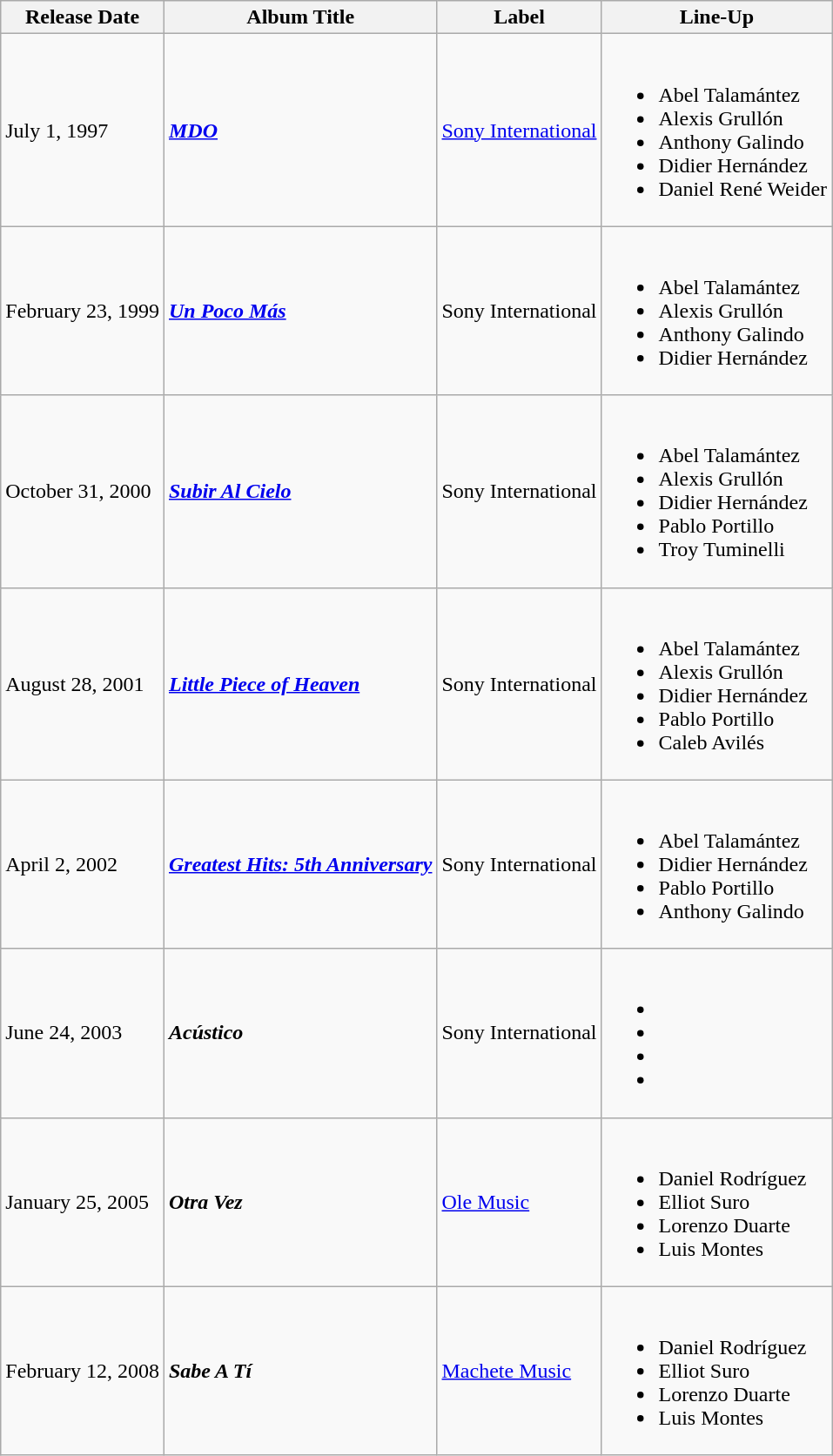<table class="wikitable">
<tr>
<th align="center">Release Date</th>
<th align="center">Album Title</th>
<th align="center">Label</th>
<th align="center">Line-Up</th>
</tr>
<tr>
<td align="left">July 1, 1997</td>
<td align="left"><strong><em><a href='#'>MDO</a></em></strong></td>
<td align="left"><a href='#'>Sony International</a></td>
<td><br><ul><li>Abel Talamántez</li><li>Alexis Grullón</li><li>Anthony Galindo</li><li>Didier Hernández</li><li>Daniel René Weider</li></ul></td>
</tr>
<tr>
<td align="left">February 23, 1999</td>
<td align="left"><strong><em><a href='#'>Un Poco Más</a></em></strong></td>
<td align="left">Sony International</td>
<td><br><ul><li>Abel Talamántez</li><li>Alexis Grullón</li><li>Anthony Galindo</li><li>Didier Hernández</li></ul></td>
</tr>
<tr>
<td align="left">October 31, 2000</td>
<td align="left"><strong><em><a href='#'>Subir Al Cielo</a></em></strong></td>
<td align="left">Sony International</td>
<td><br><ul><li>Abel Talamántez</li><li>Alexis Grullón</li><li>Didier Hernández</li><li>Pablo Portillo</li><li>Troy Tuminelli</li></ul></td>
</tr>
<tr>
<td align="left">August 28, 2001</td>
<td align="left"><strong><em><a href='#'>Little Piece of Heaven</a></em></strong></td>
<td align="left">Sony International</td>
<td><br><ul><li>Abel Talamántez</li><li>Alexis Grullón</li><li>Didier Hernández</li><li>Pablo Portillo</li><li>Caleb Avilés</li></ul></td>
</tr>
<tr>
<td align="left">April 2, 2002</td>
<td align="left"><strong><em><a href='#'>Greatest Hits: 5th Anniversary</a></em></strong></td>
<td align="left">Sony International</td>
<td><br><ul><li>Abel Talamántez</li><li>Didier Hernández</li><li>Pablo Portillo</li><li>Anthony Galindo</li></ul></td>
</tr>
<tr>
<td align="left">June 24, 2003</td>
<td align="left"><strong><em>Acústico</em></strong></td>
<td align="left">Sony International</td>
<td><br><ul><li></li><li></li><li></li><li></li></ul></td>
</tr>
<tr>
<td align="left">January 25, 2005</td>
<td align="left"><strong><em>Otra Vez</em></strong></td>
<td align="left"><a href='#'>Ole Music</a></td>
<td><br><ul><li>Daniel Rodríguez</li><li>Elliot Suro</li><li>Lorenzo Duarte</li><li>Luis Montes</li></ul></td>
</tr>
<tr>
<td align="left">February 12, 2008</td>
<td align="left"><strong><em>Sabe A Tí</em></strong></td>
<td align="left"><a href='#'>Machete Music</a></td>
<td><br><ul><li>Daniel Rodríguez</li><li>Elliot Suro</li><li>Lorenzo Duarte</li><li>Luis Montes</li></ul></td>
</tr>
</table>
